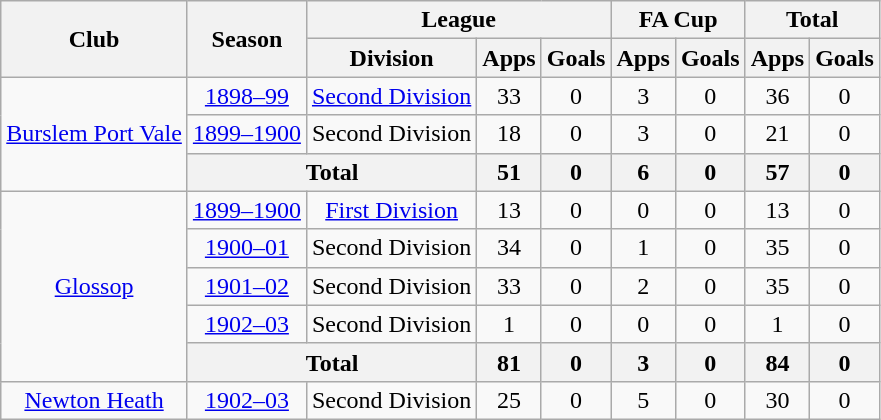<table class="wikitable" style="text-align: center;">
<tr>
<th rowspan="2">Club</th>
<th rowspan="2">Season</th>
<th colspan="3">League</th>
<th colspan="2">FA Cup</th>
<th colspan="2">Total</th>
</tr>
<tr>
<th>Division</th>
<th>Apps</th>
<th>Goals</th>
<th>Apps</th>
<th>Goals</th>
<th>Apps</th>
<th>Goals</th>
</tr>
<tr>
<td rowspan="3"><a href='#'>Burslem Port Vale</a></td>
<td><a href='#'>1898–99</a></td>
<td><a href='#'>Second Division</a></td>
<td>33</td>
<td>0</td>
<td>3</td>
<td>0</td>
<td>36</td>
<td>0</td>
</tr>
<tr>
<td><a href='#'>1899–1900</a></td>
<td>Second Division</td>
<td>18</td>
<td>0</td>
<td>3</td>
<td>0</td>
<td>21</td>
<td>0</td>
</tr>
<tr>
<th colspan="2">Total</th>
<th>51</th>
<th>0</th>
<th>6</th>
<th>0</th>
<th>57</th>
<th>0</th>
</tr>
<tr>
<td rowspan="5"><a href='#'>Glossop</a></td>
<td><a href='#'>1899–1900</a></td>
<td><a href='#'>First Division</a></td>
<td>13</td>
<td>0</td>
<td>0</td>
<td>0</td>
<td>13</td>
<td>0</td>
</tr>
<tr>
<td><a href='#'>1900–01</a></td>
<td>Second Division</td>
<td>34</td>
<td>0</td>
<td>1</td>
<td>0</td>
<td>35</td>
<td>0</td>
</tr>
<tr>
<td><a href='#'>1901–02</a></td>
<td>Second Division</td>
<td>33</td>
<td>0</td>
<td>2</td>
<td>0</td>
<td>35</td>
<td>0</td>
</tr>
<tr>
<td><a href='#'>1902–03</a></td>
<td>Second Division</td>
<td>1</td>
<td>0</td>
<td>0</td>
<td>0</td>
<td>1</td>
<td>0</td>
</tr>
<tr>
<th colspan="2">Total</th>
<th>81</th>
<th>0</th>
<th>3</th>
<th>0</th>
<th>84</th>
<th>0</th>
</tr>
<tr>
<td><a href='#'>Newton Heath</a></td>
<td><a href='#'>1902–03</a></td>
<td>Second Division</td>
<td>25</td>
<td>0</td>
<td>5</td>
<td>0</td>
<td>30</td>
<td>0</td>
</tr>
</table>
